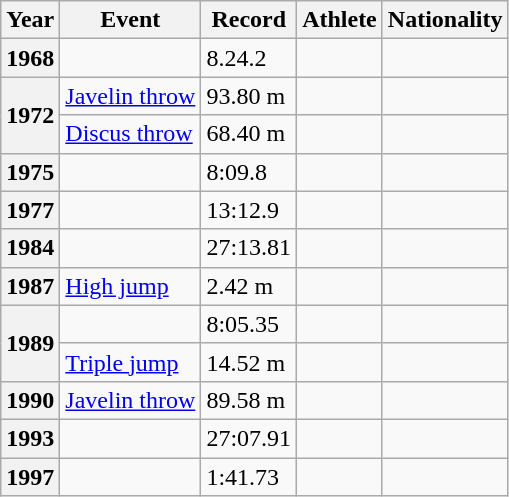<table class="wikitable sortable plainrowheaders">
<tr>
<th scope="col">Year</th>
<th scope="col">Event</th>
<th scope="col">Record</th>
<th scope="col">Athlete</th>
<th scope="col">Nationality</th>
</tr>
<tr>
<th scope="row"><strong>1968</strong></th>
<td></td>
<td>8.24.2 </td>
<td></td>
<td></td>
</tr>
<tr>
<th scope="rowgroup" rowspan="2"><strong>1972</strong></th>
<td><a href='#'>Javelin throw</a></td>
<td>93.80 m</td>
<td></td>
<td></td>
</tr>
<tr>
<td><a href='#'>Discus throw</a></td>
<td>68.40 m </td>
<td></td>
<td></td>
</tr>
<tr>
<th scope="row"><strong>1975</strong></th>
<td></td>
<td>8:09.8 </td>
<td></td>
<td></td>
</tr>
<tr>
<th scope="row"><strong>1977</strong></th>
<td></td>
<td>13:12.9 </td>
<td></td>
<td></td>
</tr>
<tr>
<th scope="row"><strong>1984</strong></th>
<td></td>
<td>27:13.81</td>
<td></td>
<td></td>
</tr>
<tr>
<th scope="row"><strong>1987</strong></th>
<td><a href='#'>High jump</a></td>
<td>2.42 m</td>
<td></td>
<td></td>
</tr>
<tr>
<th scope="rowgroup" rowspan="2"><strong>1989</strong></th>
<td></td>
<td>8:05.35</td>
<td></td>
<td></td>
</tr>
<tr>
<td><a href='#'>Triple jump</a></td>
<td>14.52 m </td>
<td></td>
<td></td>
</tr>
<tr>
<th scope="row"><strong>1990</strong></th>
<td><a href='#'>Javelin throw</a></td>
<td>89.58 m</td>
<td></td>
<td></td>
</tr>
<tr>
<th scope="row"><strong>1993</strong></th>
<td></td>
<td>27:07.91</td>
<td></td>
<td></td>
</tr>
<tr>
<th scope="row"><strong>1997</strong></th>
<td></td>
<td>1:41.73 </td>
<td></td>
<td></td>
</tr>
</table>
